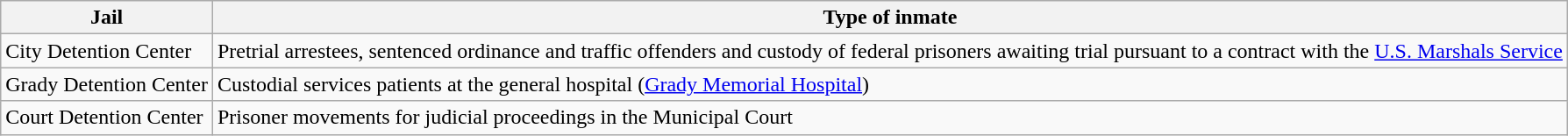<table class="wikitable">
<tr>
<th>Jail</th>
<th>Type of inmate</th>
</tr>
<tr>
<td>City Detention Center</td>
<td>Pretrial arrestees, sentenced ordinance and traffic offenders and custody of federal prisoners awaiting trial pursuant to a contract with the <a href='#'>U.S. Marshals Service</a></td>
</tr>
<tr>
<td>Grady Detention Center</td>
<td>Custodial services patients at the general hospital (<a href='#'>Grady Memorial Hospital</a>)</td>
</tr>
<tr>
<td>Court Detention Center</td>
<td>Prisoner movements for judicial proceedings in the Municipal Court</td>
</tr>
</table>
